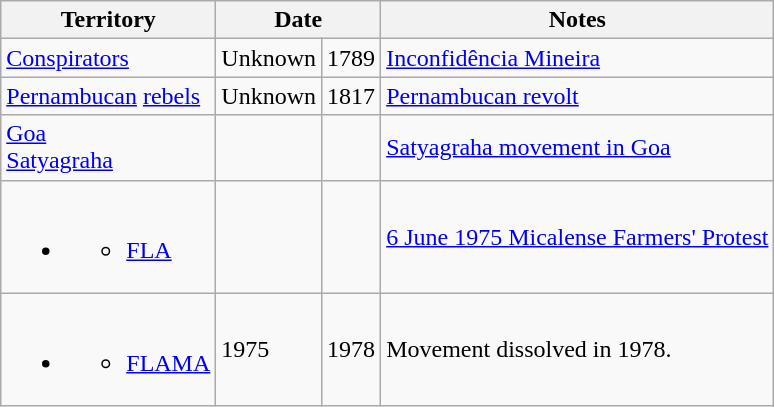<table class="wikitable">
<tr>
<th>Territory</th>
<th colspan=2>Date</th>
<th>Notes</th>
</tr>
<tr>
<td> <a href='#'>Conspirators</a></td>
<td>Unknown</td>
<td>1789</td>
<td><a href='#'>Inconfidência Mineira</a></td>
</tr>
<tr>
<td> <a href='#'>Pernambucan</a> <a href='#'>rebels</a></td>
<td>Unknown</td>
<td>1817</td>
<td><a href='#'>Pernambucan revolt</a></td>
</tr>
<tr>
<td> <a href='#'>Goa</a><br> <a href='#'>Satyagraha</a></td>
<td style="text-align:right;"></td>
<td style="text-align:center;"></td>
<td><a href='#'>Satyagraha movement in Goa</a></td>
</tr>
<tr>
<td><br><ul><li><ul><li> <a href='#'>FLA</a></li></ul></li></ul></td>
<td style="text-align:right;"></td>
<td style="text-align:center;"></td>
<td><a href='#'>6 June 1975 Micalense Farmers' Protest</a></td>
</tr>
<tr>
<td><br><ul><li><ul><li> <a href='#'>FLAMA</a></li></ul></li></ul></td>
<td>1975</td>
<td>1978</td>
<td>Movement dissolved in 1978.</td>
</tr>
</table>
